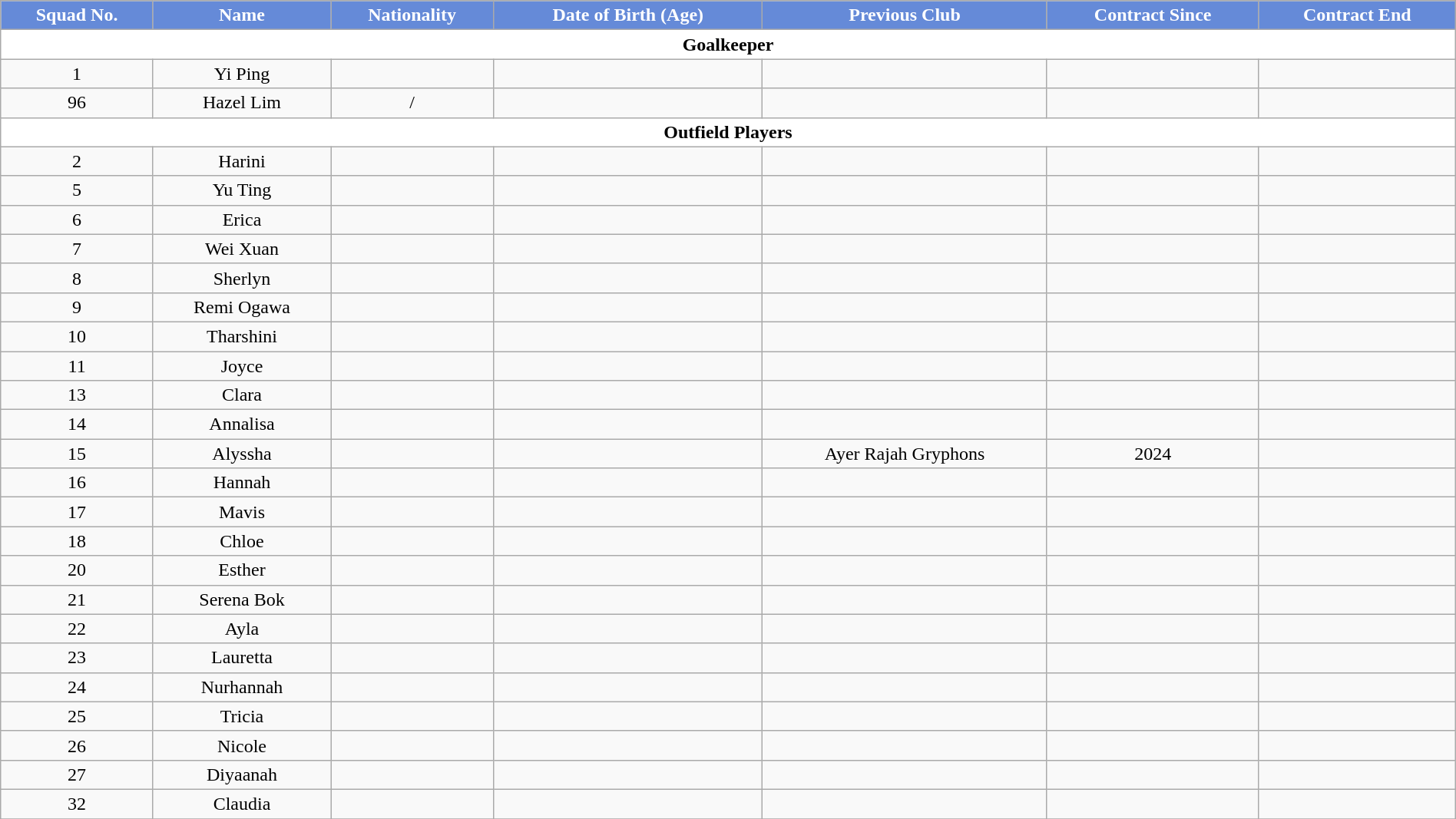<table class="wikitable" style="text-align:center; font-size:100%; width:100%;">
<tr>
<th style="background:#658ad8; color:white; text-align:center;">Squad No.</th>
<th style="background:#658ad8; color:white; text-align:center;">Name</th>
<th style="background:#658ad8; color:white; text-align:center;">Nationality</th>
<th style="background:#658ad8; color:white; text-align:center;">Date of Birth (Age)</th>
<th style="background:#658ad8; color:white; text-align:center;">Previous Club</th>
<th style="background:#658ad8; color:white; text-align:center;">Contract Since</th>
<th style="background:#658ad8; color:white; text-align:center;">Contract End</th>
</tr>
<tr>
<th colspan="7" style="background:white; text-align:center">Goalkeeper</th>
</tr>
<tr>
<td>1</td>
<td>Yi Ping</td>
<td></td>
<td></td>
<td></td>
<td></td>
<td></td>
</tr>
<tr>
<td>96</td>
<td>Hazel Lim</td>
<td>/</td>
<td></td>
<td></td>
<td></td>
<td></td>
</tr>
<tr>
<th colspan="7" style="background:white; text-align:center">Outfield Players</th>
</tr>
<tr>
<td>2</td>
<td>Harini</td>
<td></td>
<td></td>
<td></td>
<td></td>
<td></td>
</tr>
<tr>
<td>5</td>
<td>Yu Ting</td>
<td></td>
<td></td>
<td></td>
<td></td>
<td></td>
</tr>
<tr>
<td>6</td>
<td>Erica</td>
<td></td>
<td></td>
<td></td>
<td></td>
<td></td>
</tr>
<tr>
<td>7</td>
<td>Wei Xuan</td>
<td></td>
<td></td>
<td></td>
<td></td>
<td></td>
</tr>
<tr>
<td>8</td>
<td>Sherlyn</td>
<td></td>
<td></td>
<td></td>
<td></td>
<td></td>
</tr>
<tr>
<td>9</td>
<td>Remi Ogawa</td>
<td></td>
<td></td>
<td></td>
<td></td>
<td></td>
</tr>
<tr>
<td>10</td>
<td>Tharshini</td>
<td></td>
<td></td>
<td></td>
<td></td>
<td></td>
</tr>
<tr>
<td>11</td>
<td>Joyce</td>
<td></td>
<td></td>
<td></td>
<td></td>
<td></td>
</tr>
<tr>
<td>13</td>
<td>Clara</td>
<td></td>
<td></td>
<td></td>
<td></td>
<td></td>
</tr>
<tr>
<td>14</td>
<td>Annalisa</td>
<td></td>
<td></td>
<td></td>
<td></td>
<td></td>
</tr>
<tr>
<td>15</td>
<td>Alyssha</td>
<td></td>
<td></td>
<td> Ayer Rajah Gryphons</td>
<td>2024</td>
<td></td>
</tr>
<tr>
<td>16</td>
<td>Hannah</td>
<td></td>
<td></td>
<td></td>
<td></td>
<td></td>
</tr>
<tr>
<td>17</td>
<td>Mavis</td>
<td></td>
<td></td>
<td></td>
<td></td>
<td></td>
</tr>
<tr>
<td>18</td>
<td>Chloe</td>
<td></td>
<td></td>
<td></td>
<td></td>
<td></td>
</tr>
<tr>
<td>20</td>
<td>Esther</td>
<td></td>
<td></td>
<td></td>
<td></td>
<td></td>
</tr>
<tr>
<td>21</td>
<td>Serena Bok</td>
<td></td>
<td></td>
<td></td>
<td></td>
<td></td>
</tr>
<tr>
<td>22</td>
<td>Ayla</td>
<td></td>
<td></td>
<td></td>
<td></td>
<td></td>
</tr>
<tr>
<td>23</td>
<td>Lauretta</td>
<td></td>
<td></td>
<td></td>
<td></td>
<td></td>
</tr>
<tr>
<td>24</td>
<td>Nurhannah</td>
<td></td>
<td></td>
<td></td>
<td></td>
<td></td>
</tr>
<tr>
<td>25</td>
<td>Tricia</td>
<td></td>
<td></td>
<td></td>
<td></td>
<td></td>
</tr>
<tr>
<td>26</td>
<td>Nicole</td>
<td></td>
<td></td>
<td></td>
<td></td>
<td></td>
</tr>
<tr>
<td>27</td>
<td>Diyaanah</td>
<td></td>
<td></td>
<td></td>
<td></td>
<td></td>
</tr>
<tr>
<td>32</td>
<td>Claudia</td>
<td></td>
<td></td>
<td></td>
<td></td>
<td></td>
</tr>
<tr>
</tr>
</table>
